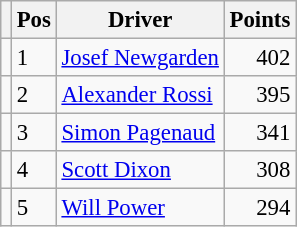<table class="wikitable" style="font-size: 95%;">
<tr>
<th></th>
<th>Pos</th>
<th>Driver</th>
<th>Points</th>
</tr>
<tr>
<td align="left"></td>
<td>1</td>
<td> <a href='#'>Josef Newgarden</a></td>
<td align="right">402</td>
</tr>
<tr>
<td align="left"></td>
<td>2</td>
<td> <a href='#'>Alexander Rossi</a></td>
<td align="right">395</td>
</tr>
<tr>
<td align="left"></td>
<td>3</td>
<td> <a href='#'>Simon Pagenaud</a></td>
<td align="right">341</td>
</tr>
<tr>
<td align="left"></td>
<td>4</td>
<td> <a href='#'>Scott Dixon</a></td>
<td align="right">308</td>
</tr>
<tr>
<td align="left"></td>
<td>5</td>
<td> <a href='#'>Will Power</a></td>
<td align="right">294</td>
</tr>
</table>
